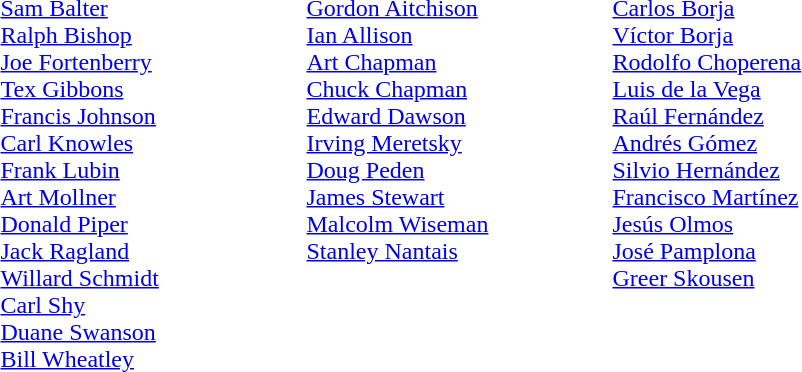<table>
<tr valign=top>
<td width=200><br><a href='#'>Sam Balter</a> <br> <a href='#'>Ralph Bishop</a> <br> <a href='#'>Joe Fortenberry</a> <br> <a href='#'>Tex Gibbons</a> <br> <a href='#'>Francis Johnson</a> <br> <a href='#'>Carl Knowles</a> <br> <a href='#'>Frank Lubin</a> <br> <a href='#'>Art Mollner</a> <br> <a href='#'>Donald Piper</a> <br> <a href='#'>Jack Ragland</a> <br><a href='#'>Willard Schmidt</a> <br> <a href='#'>Carl Shy</a> <br> <a href='#'>Duane Swanson</a> <br> <a href='#'>Bill Wheatley</a></td>
<td width=200><br> <a href='#'>Gordon Aitchison</a> <br> <a href='#'>Ian Allison</a> <br> <a href='#'>Art Chapman</a> <br> <a href='#'>Chuck Chapman</a> <br><a href='#'>Edward Dawson</a> <br><a href='#'>Irving Meretsky</a> <br><a href='#'>Doug Peden</a> <br> <a href='#'>James Stewart</a> <br> <a href='#'>Malcolm Wiseman</a> <br> <a href='#'>Stanley Nantais</a></td>
<td width=200><br> <a href='#'>Carlos Borja</a><br> <a href='#'>Víctor Borja</a><br><a href='#'>Rodolfo Choperena</a><br> <a href='#'>Luis de la Vega</a><br> <a href='#'>Raúl Fernández</a> <br><a href='#'>Andrés Gómez</a><br><a href='#'>Silvio Hernández</a><br> <a href='#'>Francisco Martínez</a><br> <a href='#'>Jesús Olmos</a><br> <a href='#'>José Pamplona</a> <br> <a href='#'>Greer Skousen</a></td>
</tr>
</table>
